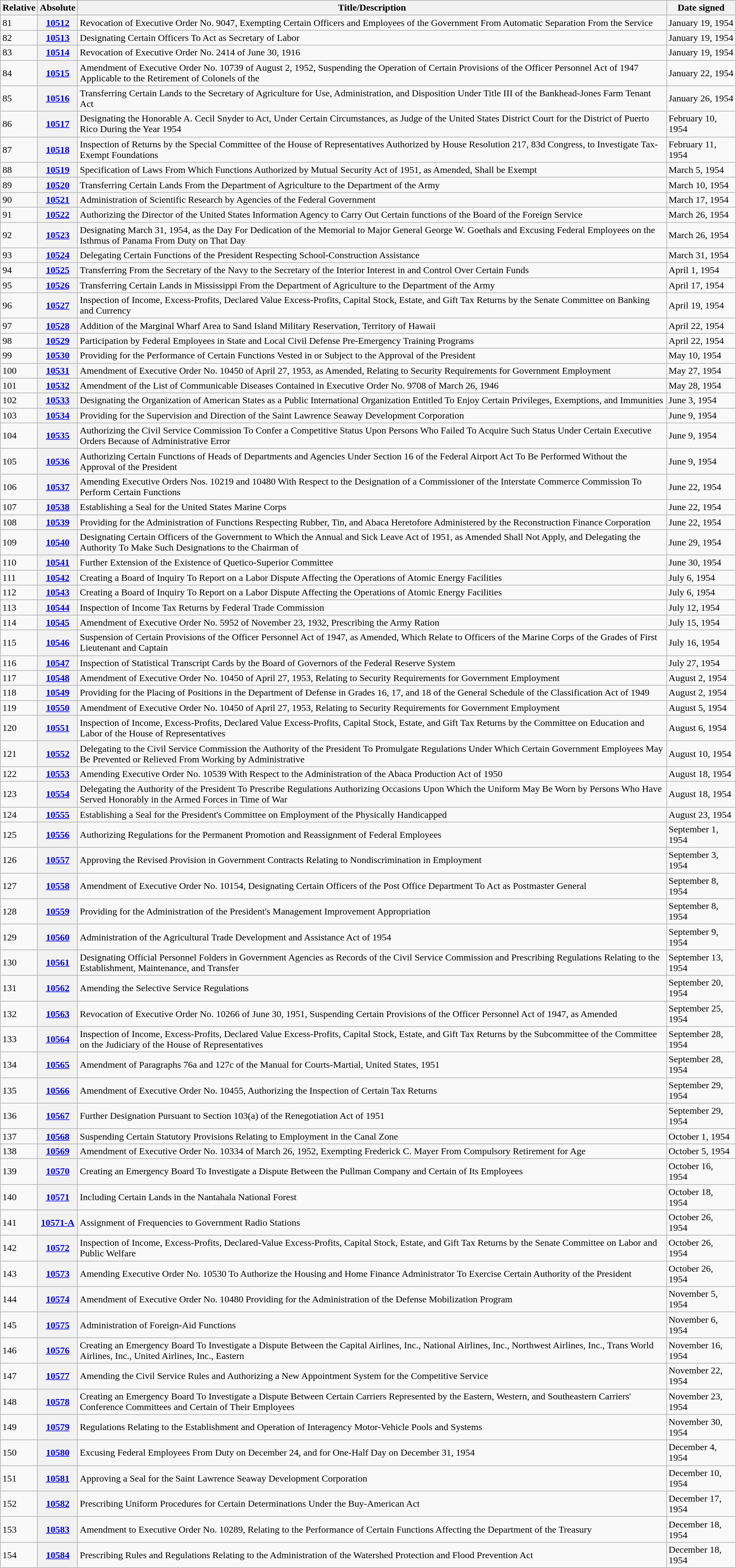<table class="wikitable">
<tr>
<th>Relative </th>
<th>Absolute </th>
<th>Title/Description</th>
<th>Date signed</th>
</tr>
<tr>
<td>81</td>
<th><a href='#'>10512</a></th>
<td>Revocation of Executive Order No. 9047, Exempting Certain Officers and Employees of the Government From Automatic Separation From the Service</td>
<td>January 19, 1954</td>
</tr>
<tr>
<td>82</td>
<th><a href='#'>10513</a></th>
<td>Designating Certain Officers To Act as Secretary of Labor</td>
<td>January 19, 1954</td>
</tr>
<tr>
<td>83</td>
<th><a href='#'>10514</a></th>
<td>Revocation of Executive Order No. 2414 of June 30, 1916</td>
<td>January 19, 1954</td>
</tr>
<tr>
<td>84</td>
<th><a href='#'>10515</a></th>
<td>Amendment of Executive Order No. 10739 of August 2, 1952, Suspending the Operation of Certain Provisions of the Officer Personnel Act of 1947 Applicable to the Retirement of Colonels of the</td>
<td>January 22, 1954</td>
</tr>
<tr>
<td>85</td>
<th><a href='#'>10516</a></th>
<td>Transferring Certain Lands to the Secretary of Agriculture for Use, Administration, and Disposition Under Title III of the Bankhead-Jones Farm Tenant Act</td>
<td>January 26, 1954</td>
</tr>
<tr>
<td>86</td>
<th><a href='#'>10517</a></th>
<td>Designating the Honorable A. Cecil Snyder to Act, Under Certain Circumstances, as Judge of the United States District Court for the District of Puerto Rico During the Year 1954</td>
<td>February 10, 1954</td>
</tr>
<tr>
<td>87</td>
<th><a href='#'>10518</a></th>
<td>Inspection of Returns by the Special Committee of the House of Representatives Authorized by House Resolution 217, 83d Congress, to Investigate Tax-Exempt Foundations</td>
<td>February 11, 1954</td>
</tr>
<tr>
<td>88</td>
<th><a href='#'>10519</a></th>
<td>Specification of Laws From Which Functions Authorized by Mutual Security Act of 1951, as Amended, Shall be Exempt</td>
<td>March 5, 1954</td>
</tr>
<tr>
<td>89</td>
<th><a href='#'>10520</a></th>
<td>Transferring Certain Lands From the Department of Agriculture to the Department of the Army</td>
<td>March 10, 1954</td>
</tr>
<tr>
<td>90</td>
<th><a href='#'>10521</a></th>
<td>Administration of Scientific Research by Agencies of the Federal Government</td>
<td>March 17, 1954</td>
</tr>
<tr>
<td>91</td>
<th><a href='#'>10522</a></th>
<td>Authorizing the Director of the United States Information Agency to Carry Out Certain functions of the Board of the Foreign Service</td>
<td>March 26, 1954</td>
</tr>
<tr>
<td>92</td>
<th><a href='#'>10523</a></th>
<td>Designating March 31, 1954, as the Day For Dedication of the Memorial to Major General George W. Goethals and Excusing Federal Employees on the Isthmus of Panama From Duty on That Day</td>
<td>March 26, 1954</td>
</tr>
<tr>
<td>93</td>
<th><a href='#'>10524</a></th>
<td>Delegating Certain Functions of the President Respecting School-Construction Assistance</td>
<td>March 31, 1954</td>
</tr>
<tr>
<td>94</td>
<th><a href='#'>10525</a></th>
<td>Transferring From the Secretary of the Navy to the Secretary of the Interior Interest in and Control Over Certain Funds</td>
<td>April 1, 1954</td>
</tr>
<tr>
<td>95</td>
<th><a href='#'>10526</a></th>
<td>Transferring Certain Lands in Mississippi From the Department of Agriculture to the Department of the Army</td>
<td>April 17, 1954</td>
</tr>
<tr>
<td>96</td>
<th><a href='#'>10527</a></th>
<td>Inspection of Income, Excess-Profits, Declared Value Excess-Profits, Capital Stock, Estate, and Gift Tax Returns by the Senate Committee on Banking and Currency</td>
<td>April 19, 1954</td>
</tr>
<tr>
<td>97</td>
<th><a href='#'>10528</a></th>
<td>Addition of the Marginal Wharf Area to Sand Island Military Reservation, Territory of Hawaii</td>
<td>April 22, 1954</td>
</tr>
<tr>
<td>98</td>
<th><a href='#'>10529</a></th>
<td>Participation by Federal Employees in State and Local Civil Defense Pre-Emergency Training Programs</td>
<td>April 22, 1954</td>
</tr>
<tr>
<td>99</td>
<th><a href='#'>10530</a></th>
<td>Providing for the Performance of Certain Functions Vested in or Subject to the Approval of the President</td>
<td>May 10, 1954</td>
</tr>
<tr>
<td>100</td>
<th><a href='#'>10531</a></th>
<td>Amendment of Executive Order No. 10450 of April 27, 1953, as Amended, Relating to Security Requirements for Government Employment</td>
<td>May 27, 1954</td>
</tr>
<tr>
<td>101</td>
<th><a href='#'>10532</a></th>
<td>Amendment of the List of Communicable Diseases Contained in Executive Order No. 9708 of March 26, 1946</td>
<td>May 28, 1954</td>
</tr>
<tr>
<td>102</td>
<th><a href='#'>10533</a></th>
<td>Designating the Organization of American States as a Public International Organization Entitled To Enjoy Certain Privileges, Exemptions, and Immunities</td>
<td>June 3, 1954</td>
</tr>
<tr>
<td>103</td>
<th><a href='#'>10534</a></th>
<td>Providing for the Supervision and Direction of the Saint Lawrence Seaway Development Corporation</td>
<td>June 9, 1954</td>
</tr>
<tr>
<td>104</td>
<th><a href='#'>10535</a></th>
<td>Authorizing the Civil Service Commission To Confer a Competitive Status Upon Persons Who Failed To Acquire Such Status Under Certain Executive Orders Because of Administrative Error</td>
<td>June 9, 1954</td>
</tr>
<tr>
<td>105</td>
<th><a href='#'>10536</a></th>
<td>Authorizing Certain Functions of Heads of Departments and Agencies Under Section 16 of the Federal Airport Act To Be Performed Without the Approval of the President</td>
<td>June 9, 1954</td>
</tr>
<tr>
<td>106</td>
<th><a href='#'>10537</a></th>
<td>Amending Executive Orders Nos. 10219 and 10480 With Respect to the Designation of a Commissioner of the Interstate Commerce Commission To Perform Certain Functions</td>
<td>June 22, 1954</td>
</tr>
<tr>
<td>107</td>
<th><a href='#'>10538</a></th>
<td>Establishing a Seal for the United States Marine Corps</td>
<td>June 22, 1954</td>
</tr>
<tr>
<td>108</td>
<th><a href='#'>10539</a></th>
<td>Providing for the Administration of Functions Respecting Rubber, Tin, and Abaca Heretofore Administered by the Reconstruction Finance Corporation</td>
<td>June 22, 1954</td>
</tr>
<tr>
<td>109</td>
<th><a href='#'>10540</a></th>
<td>Designating Certain Officers of the Government to Which the Annual and Sick Leave Act of 1951, as Amended Shall Not Apply, and Delegating the Authority To Make Such Designations to the Chairman of</td>
<td>June 29, 1954</td>
</tr>
<tr>
<td>110</td>
<th><a href='#'>10541</a></th>
<td>Further Extension of the Existence of Quetico-Superior Committee</td>
<td>June 30, 1954</td>
</tr>
<tr>
<td>111</td>
<th><a href='#'>10542</a></th>
<td>Creating a Board of Inquiry To Report on a Labor Dispute Affecting the Operations of Atomic Energy Facilities</td>
<td>July 6, 1954</td>
</tr>
<tr>
<td>112</td>
<th><a href='#'>10543</a></th>
<td>Creating a Board of Inquiry To Report on a Labor Dispute Affecting the Operations of Atomic Energy Facilities</td>
<td>July 6, 1954</td>
</tr>
<tr>
<td>113</td>
<th><a href='#'>10544</a></th>
<td>Inspection of Income Tax Returns by Federal Trade Commission</td>
<td>July 12, 1954</td>
</tr>
<tr>
<td>114</td>
<th><a href='#'>10545</a></th>
<td>Amendment of Executive Order No. 5952 of November 23, 1932, Prescribing the Army Ration</td>
<td>July 15, 1954</td>
</tr>
<tr>
<td>115</td>
<th><a href='#'>10546</a></th>
<td>Suspension of Certain Provisions of the Officer Personnel Act of 1947, as Amended, Which Relate to Officers of the Marine Corps of the Grades of First Lieutenant and Captain</td>
<td>July 16, 1954</td>
</tr>
<tr>
<td>116</td>
<th><a href='#'>10547</a></th>
<td>Inspection of Statistical Transcript Cards by the Board of Governors of the Federal Reserve System</td>
<td>July 27, 1954</td>
</tr>
<tr>
<td>117</td>
<th><a href='#'>10548</a></th>
<td>Amendment of Executive Order No. 10450 of April 27, 1953, Relating to Security Requirements for Government Employment</td>
<td>August 2, 1954</td>
</tr>
<tr>
<td>118</td>
<th><a href='#'>10549</a></th>
<td>Providing for the Placing of Positions in the Department of Defense in Grades 16, 17, and 18 of the General Schedule of the Classification Act of 1949</td>
<td>August 2, 1954</td>
</tr>
<tr>
<td>119</td>
<th><a href='#'>10550</a></th>
<td>Amendment of Executive Order No. 10450 of April 27, 1953, Relating to Security Requirements for Government Employment</td>
<td>August 5, 1954</td>
</tr>
<tr>
<td>120</td>
<th><a href='#'>10551</a></th>
<td>Inspection of Income, Excess-Profits, Declared Value Excess-Profits, Capital Stock, Estate, and Gift Tax Returns by the Committee on Education and Labor of the House of Representatives</td>
<td>August 6, 1954</td>
</tr>
<tr>
<td>121</td>
<th><a href='#'>10552</a></th>
<td>Delegating to the Civil Service Commission the Authority of the President To Promulgate Regulations Under Which Certain Government Employees May Be Prevented or Relieved From Working by Administrative</td>
<td>August 10, 1954</td>
</tr>
<tr>
<td>122</td>
<th><a href='#'>10553</a></th>
<td>Amending Executive Order No. 10539 With Respect to the Administration of the Abaca Production Act of 1950</td>
<td>August 18, 1954</td>
</tr>
<tr>
<td>123</td>
<th><a href='#'>10554</a></th>
<td>Delegating the Authority of the President To Prescribe Regulations Authorizing Occasions Upon Which the Uniform May Be Worn by Persons Who Have Served Honorably in the Armed Forces in Time of War</td>
<td>August 18, 1954</td>
</tr>
<tr>
<td>124</td>
<th><a href='#'>10555</a></th>
<td>Establishing a Seal for the President's Committee on Employment of the Physically Handicapped</td>
<td>August 23, 1954</td>
</tr>
<tr>
<td>125</td>
<th><a href='#'>10556</a></th>
<td>Authorizing Regulations for the Permanent Promotion and Reassignment of Federal Employees</td>
<td>September 1, 1954</td>
</tr>
<tr>
<td>126</td>
<th><a href='#'>10557</a></th>
<td>Approving the Revised Provision in Government Contracts Relating to Nondiscrimination in Employment</td>
<td>September 3, 1954</td>
</tr>
<tr>
<td>127</td>
<th><a href='#'>10558</a></th>
<td>Amendment of Executive Order No. 10154, Designating Certain Officers of the Post Office Department To Act as Postmaster General</td>
<td>September 8, 1954</td>
</tr>
<tr>
<td>128</td>
<th><a href='#'>10559</a></th>
<td>Providing for the Administration of the President's Management Improvement Appropriation</td>
<td>September 8, 1954</td>
</tr>
<tr>
<td>129</td>
<th><a href='#'>10560</a></th>
<td>Administration of the Agricultural Trade Development and Assistance Act of 1954</td>
<td>September 9, 1954</td>
</tr>
<tr>
<td>130</td>
<th><a href='#'>10561</a></th>
<td>Designating Official Personnel Folders in Government Agencies as Records of the Civil Service Commission and Prescribing Regulations Relating to the Establishment, Maintenance, and Transfer</td>
<td>September 13, 1954</td>
</tr>
<tr>
<td>131</td>
<th><a href='#'>10562</a></th>
<td>Amending the Selective Service Regulations</td>
<td>September 20, 1954</td>
</tr>
<tr>
<td>132</td>
<th><a href='#'>10563</a></th>
<td>Revocation of Executive Order No. 10266 of June 30, 1951, Suspending Certain Provisions of the Officer Personnel Act of 1947, as Amended</td>
<td>September 25, 1954</td>
</tr>
<tr>
<td>133</td>
<th><a href='#'>10564</a></th>
<td>Inspection of Income, Excess-Profits, Declared Value Excess-Profits, Capital Stock, Estate, and Gift Tax Returns by the Subcommittee of the Committee on the Judiciary of the House of Representatives</td>
<td>September 28, 1954</td>
</tr>
<tr>
<td>134</td>
<th><a href='#'>10565</a></th>
<td>Amendment of Paragraphs 76a and 127c of the Manual for Courts-Martial, United States, 1951</td>
<td>September 28, 1954</td>
</tr>
<tr>
<td>135</td>
<th><a href='#'>10566</a></th>
<td>Amendment of Executive Order No. 10455, Authorizing the Inspection of Certain Tax Returns</td>
<td>September 29, 1954</td>
</tr>
<tr>
<td>136</td>
<th><a href='#'>10567</a></th>
<td>Further Designation Pursuant to Section 103(a) of the Renegotiation Act of 1951</td>
<td>September 29, 1954</td>
</tr>
<tr>
<td>137</td>
<th><a href='#'>10568</a></th>
<td>Suspending Certain Statutory Provisions Relating to Employment in the Canal Zone</td>
<td>October 1, 1954</td>
</tr>
<tr>
<td>138</td>
<th><a href='#'>10569</a></th>
<td>Amendment of Executive Order No. 10334 of March 26, 1952, Exempting Frederick C. Mayer From Compulsory Retirement for Age</td>
<td>October 5, 1954</td>
</tr>
<tr>
<td>139</td>
<th><a href='#'>10570</a></th>
<td>Creating an Emergency Board To Investigate a Dispute Between the Pullman Company and Certain of Its Employees</td>
<td>October 16, 1954</td>
</tr>
<tr>
<td>140</td>
<th><a href='#'>10571</a></th>
<td>Including Certain Lands in the Nantahala National Forest</td>
<td>October 18, 1954</td>
</tr>
<tr>
<td>141</td>
<th><a href='#'>10571-A</a></th>
<td>Assignment of Frequencies to Government Radio Stations</td>
<td>October 26, 1954</td>
</tr>
<tr>
<td>142</td>
<th><a href='#'>10572</a></th>
<td>Inspection of Income, Excess-Profits, Declared-Value Excess-Profits, Capital Stock, Estate, and Gift Tax Returns by the Senate Committee on Labor and Public Welfare</td>
<td>October 26, 1954</td>
</tr>
<tr>
<td>143</td>
<th><a href='#'>10573</a></th>
<td>Amending Executive Order No. 10530 To Authorize the Housing and Home Finance Administrator To Exercise Certain Authority of the President</td>
<td>October 26, 1954</td>
</tr>
<tr>
<td>144</td>
<th><a href='#'>10574</a></th>
<td>Amendment of Executive Order No. 10480 Providing for the Administration of the Defense Mobilization Program</td>
<td>November 5, 1954</td>
</tr>
<tr>
<td>145</td>
<th><a href='#'>10575</a></th>
<td>Administration of Foreign-Aid Functions</td>
<td>November 6, 1954</td>
</tr>
<tr>
<td>146</td>
<th><a href='#'>10576</a></th>
<td>Creating an Emergency Board To Investigate a Dispute Between the Capital Airlines, Inc., National Airlines, Inc., Northwest Airlines, Inc., Trans World Airlines, Inc., United Airlines, Inc., Eastern</td>
<td>November 16, 1954</td>
</tr>
<tr>
<td>147</td>
<th><a href='#'>10577</a></th>
<td>Amending the Civil Service Rules and Authorizing a New Appointment System for the Competitive Service</td>
<td>November 22, 1954</td>
</tr>
<tr>
<td>148</td>
<th><a href='#'>10578</a></th>
<td>Creating an Emergency Board To Investigate a Dispute Between Certain Carriers Represented by the Eastern, Western, and Southeastern Carriers' Conference Committees and Certain of Their Employees</td>
<td>November 23, 1954</td>
</tr>
<tr>
<td>149</td>
<th><a href='#'>10579</a></th>
<td>Regulations Relating to the Establishment and Operation of Interagency Motor-Vehicle Pools and Systems</td>
<td>November 30, 1954</td>
</tr>
<tr>
<td>150</td>
<th><a href='#'>10580</a></th>
<td>Excusing Federal Employees From Duty on December 24, and for One-Half Day on December 31, 1954</td>
<td>December 4, 1954</td>
</tr>
<tr>
<td>151</td>
<th><a href='#'>10581</a></th>
<td>Approving a Seal for the Saint Lawrence Seaway Development Corporation</td>
<td>December 10, 1954</td>
</tr>
<tr>
<td>152</td>
<th><a href='#'>10582</a></th>
<td>Prescribing Uniform Procedures for Certain Determinations Under the Buy-American Act</td>
<td>December 17, 1954</td>
</tr>
<tr>
<td>153</td>
<th><a href='#'>10583</a></th>
<td>Amendment to Executive Order No. 10289, Relating to the Performance of Certain Functions Affecting the Department of the Treasury</td>
<td>December 18, 1954</td>
</tr>
<tr>
<td>154</td>
<th><a href='#'>10584</a></th>
<td>Prescribing Rules and Regulations Relating to the Administration of the Watershed Protection and Flood Prevention Act</td>
<td>December 18, 1954</td>
</tr>
</table>
